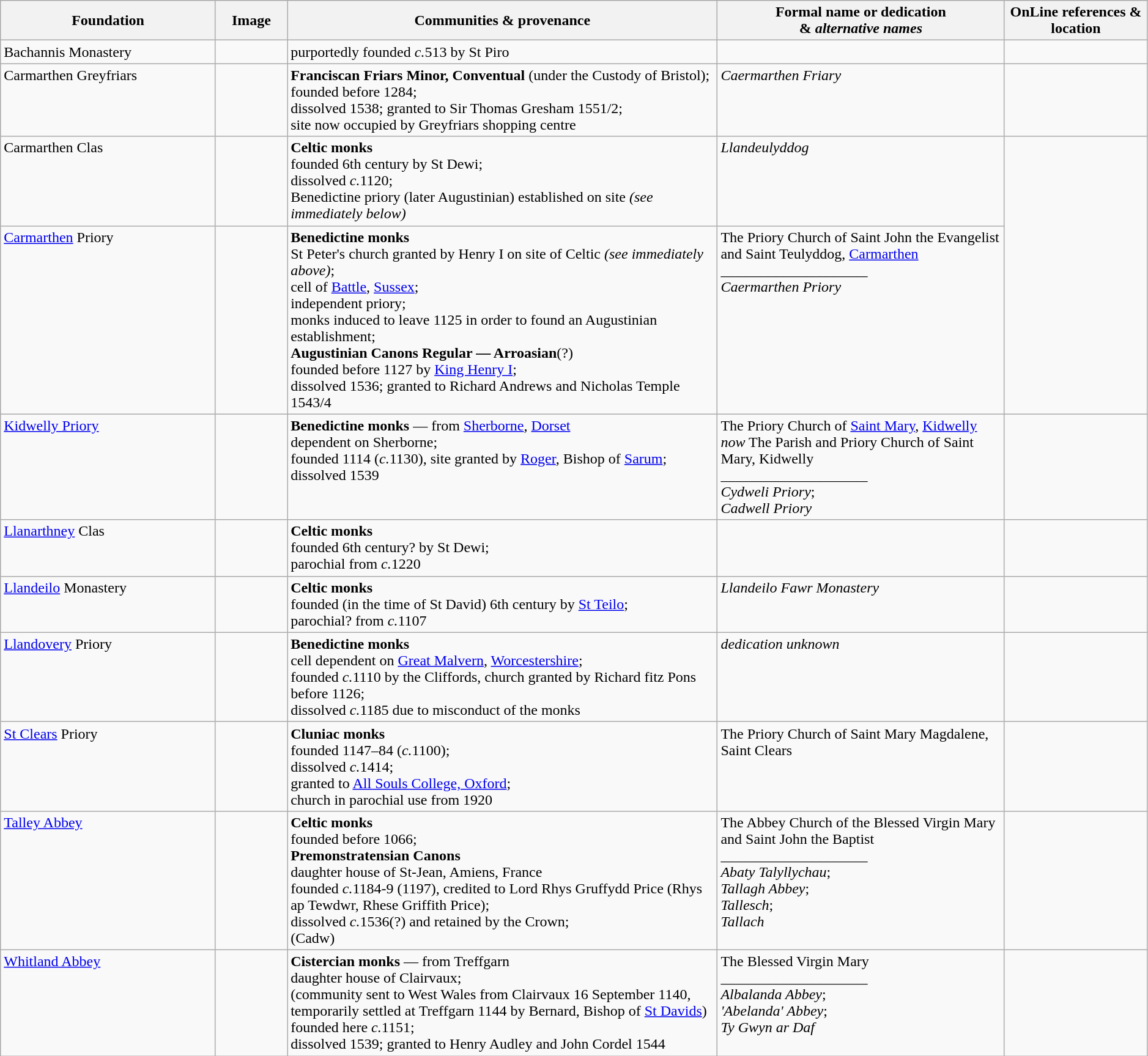<table style="width:99%;" class="wikitable">
<tr>
<th style="width:15%;">Foundation</th>
<th style="width:5%;">Image</th>
<th style="width:30%;">Communities & provenance</th>
<th style="width:20%;">Formal name or dedication <br>& <em>alternative names</em></th>
<th style="width:10%;">OnLine references & location</th>
</tr>
<tr valign=top>
<td>Bachannis Monastery</td>
<td></td>
<td>purportedly founded <em>c.</em>513 by St Piro</td>
<td></td>
<td></td>
</tr>
<tr valign=top>
<td>Carmarthen Greyfriars</td>
<td></td>
<td><strong>Franciscan Friars Minor, Conventual</strong> (under the Custody of Bristol);<br>founded before 1284;<br>dissolved 1538; granted to Sir Thomas Gresham 1551/2;<br>site now occupied by Greyfriars shopping centre</td>
<td><em>Caermarthen Friary</em></td>
<td><br><br></td>
</tr>
<tr valign=top>
<td>Carmarthen Clas</td>
<td></td>
<td><strong>Celtic monks</strong><br>founded 6th century by St Dewi;<br>dissolved <em>c.</em>1120;<br>Benedictine priory (later Augustinian) established on site <em>(see immediately below)</em></td>
<td><em>Llandeulyddog</em></td>
<td rowspan=2><br><br></td>
</tr>
<tr valign=top>
<td><a href='#'>Carmarthen</a> Priory</td>
<td></td>
<td><strong>Benedictine monks</strong><br>St Peter's church granted by Henry I on site of Celtic <a href='#'></a> <em>(see immediately above)</em>;<br>cell of <a href='#'>Battle</a>, <a href='#'>Sussex</a>;<br>independent priory;<br>monks induced to leave 1125 in order to found an Augustinian establishment;<br><strong>Augustinian Canons Regular — Arroasian</strong>(?)<br>founded before 1127 by <a href='#'>King Henry I</a>;<br>dissolved 1536; granted to Richard Andrews and Nicholas Temple 1543/4</td>
<td>The Priory Church of Saint John the Evangelist and Saint Teulyddog, <a href='#'>Carmarthen</a><br>____________________<br><em>Caermarthen Priory</em></td>
</tr>
<tr valign=top>
<td><a href='#'>Kidwelly Priory</a></td>
<td></td>
<td><strong>Benedictine monks</strong> — from <a href='#'>Sherborne</a>, <a href='#'>Dorset</a><br>dependent on Sherborne;<br>founded 1114 (<em>c.</em>1130), site granted by <a href='#'>Roger</a>, Bishop of <a href='#'>Sarum</a>;<br>dissolved 1539</td>
<td>The Priory Church of <a href='#'>Saint Mary</a>, <a href='#'>Kidwelly</a><br><em>now</em> The Parish and Priory Church of Saint Mary, Kidwelly <br>____________________<br><em>Cydweli Priory</em>;<br><em>Cadwell Priory</em></td>
<td><br><br></td>
</tr>
<tr valign=top>
<td><a href='#'>Llanarthney</a> Clas</td>
<td></td>
<td><strong>Celtic monks</strong><br>founded 6th century? by St Dewi;<br>parochial from <em>c.</em>1220</td>
<td></td>
<td><br><br></td>
</tr>
<tr valign=top>
<td><a href='#'>Llandeilo</a> Monastery</td>
<td></td>
<td><strong>Celtic monks</strong><br>founded (in the time of St David) 6th century by <a href='#'>St Teilo</a>;<br>parochial? from <em>c.</em>1107</td>
<td><em>Llandeilo Fawr Monastery</em></td>
<td><br><br></td>
</tr>
<tr valign=top>
<td><a href='#'>Llandovery</a> Priory</td>
<td></td>
<td><strong>Benedictine monks</strong><br>cell dependent on <a href='#'>Great Malvern</a>, <a href='#'>Worcestershire</a>;<br>founded <em>c.</em>1110 by the Cliffords, church granted by Richard fitz Pons before 1126;<br>dissolved <em>c.</em>1185 due to misconduct of the monks</td>
<td><em>dedication unknown</em></td>
<td><br><br></td>
</tr>
<tr valign=top>
<td><a href='#'>St Clears</a> Priory</td>
<td></td>
<td><strong>Cluniac monks</strong><br>founded 1147–84 (<em>c.</em>1100);<br>dissolved <em>c.</em>1414;<br>granted to <a href='#'>All Souls College, Oxford</a>;<br>church in parochial use from 1920</td>
<td>The Priory Church of Saint Mary Magdalene, Saint Clears</td>
<td><br><br></td>
</tr>
<tr valign=top>
<td><a href='#'>Talley Abbey</a></td>
<td></td>
<td><strong>Celtic monks</strong><br> founded before 1066;<br><strong>Premonstratensian Canons</strong><br>daughter house of St-Jean, Amiens, France<br>founded <em>c.</em>1184-9 (1197), credited to Lord Rhys Gruffydd Price (Rhys ap Tewdwr, Rhese Griffith Price);<br>dissolved <em>c.</em>1536(?) and retained by the Crown;<br>(Cadw)</td>
<td>The Abbey Church of the Blessed Virgin Mary and Saint John the Baptist<br>____________________<br><em>Abaty Talyllychau</em>;<br><em>Tallagh Abbey</em>;<br><em>Tallesch</em>;<br><em>Tallach</em></td>
<td><br><br></td>
</tr>
<tr valign=top>
<td><a href='#'>Whitland Abbey</a></td>
<td></td>
<td><strong>Cistercian monks</strong> — from Treffgarn<br>daughter house of Clairvaux;<br>(community sent to West Wales from Clairvaux 16 September 1140, temporarily settled at Treffgarn 1144 by Bernard, Bishop of <a href='#'>St Davids</a>)<br>founded here <em>c.</em>1151;<br>dissolved 1539; granted to Henry Audley and John Cordel 1544</td>
<td>The Blessed Virgin Mary<br>____________________<br><em>Albalanda Abbey</em>;<br><em> 'Abelanda' Abbey</em>;<br><em>Ty Gwyn ar Daf</em></td>
<td><br><br></td>
</tr>
</table>
